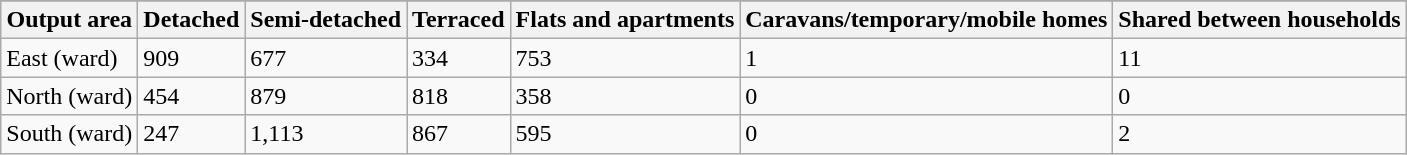<table class="wikitable">
<tr>
</tr>
<tr>
<th>Output area</th>
<th>Detached</th>
<th>Semi-detached</th>
<th>Terraced</th>
<th>Flats and apartments</th>
<th>Caravans/temporary/mobile homes</th>
<th>Shared between households</th>
</tr>
<tr>
<td>East (ward)</td>
<td>909</td>
<td>677</td>
<td>334</td>
<td>753</td>
<td>1</td>
<td>11</td>
</tr>
<tr>
<td>North (ward)</td>
<td>454</td>
<td>879</td>
<td>818</td>
<td>358</td>
<td>0</td>
<td>0</td>
</tr>
<tr>
<td>South (ward)</td>
<td>247</td>
<td>1,113</td>
<td>867</td>
<td>595</td>
<td>0</td>
<td>2</td>
</tr>
</table>
